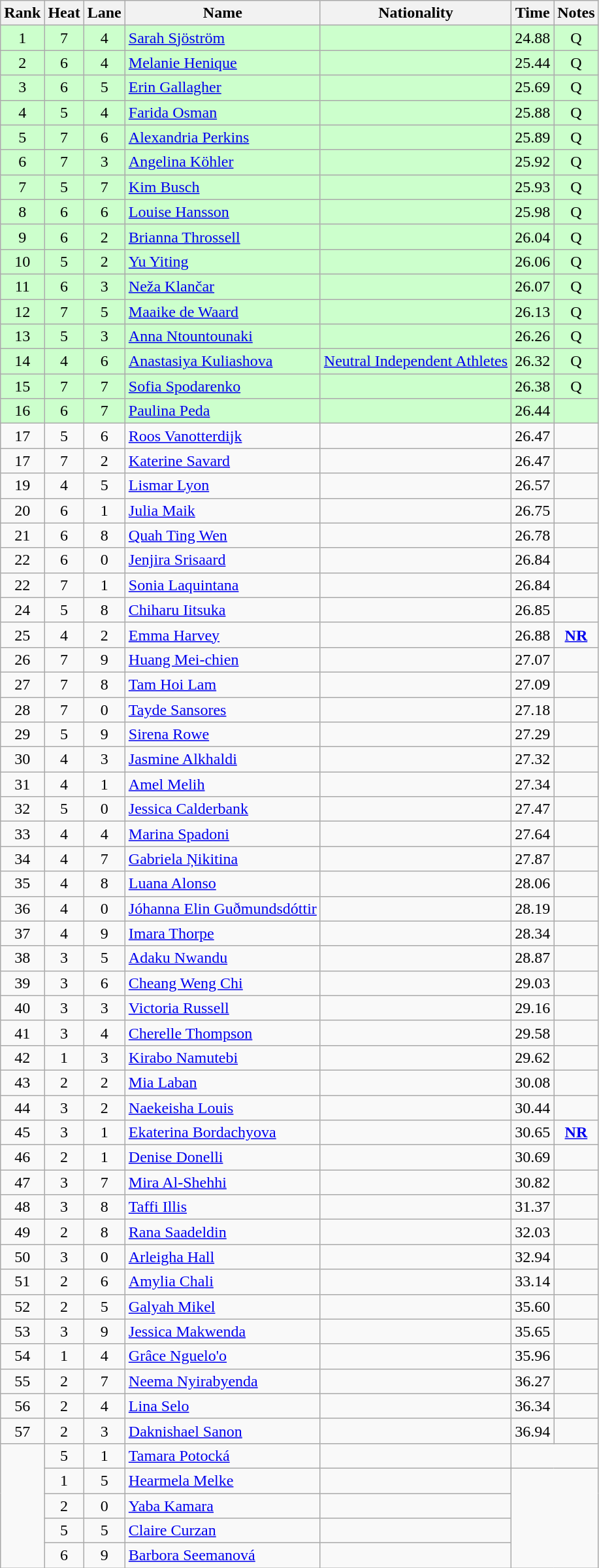<table class="wikitable sortable" style="text-align:center">
<tr>
<th>Rank</th>
<th>Heat</th>
<th>Lane</th>
<th>Name</th>
<th>Nationality</th>
<th>Time</th>
<th>Notes</th>
</tr>
<tr bgcolor=ccffcc>
<td>1</td>
<td>7</td>
<td>4</td>
<td align=left><a href='#'>Sarah Sjöström</a></td>
<td align=left></td>
<td>24.88</td>
<td>Q</td>
</tr>
<tr bgcolor=ccffcc>
<td>2</td>
<td>6</td>
<td>4</td>
<td align=left><a href='#'>Melanie Henique</a></td>
<td align=left></td>
<td>25.44</td>
<td>Q</td>
</tr>
<tr bgcolor=ccffcc>
<td>3</td>
<td>6</td>
<td>5</td>
<td align=left><a href='#'>Erin Gallagher</a></td>
<td align=left></td>
<td>25.69</td>
<td>Q</td>
</tr>
<tr bgcolor=ccffcc>
<td>4</td>
<td>5</td>
<td>4</td>
<td align=left><a href='#'>Farida Osman</a></td>
<td align=left></td>
<td>25.88</td>
<td>Q</td>
</tr>
<tr bgcolor=ccffcc>
<td>5</td>
<td>7</td>
<td>6</td>
<td align=left><a href='#'>Alexandria Perkins</a></td>
<td align=left></td>
<td>25.89</td>
<td>Q</td>
</tr>
<tr bgcolor=ccffcc>
<td>6</td>
<td>7</td>
<td>3</td>
<td align=left><a href='#'>Angelina Köhler</a></td>
<td align=left></td>
<td>25.92</td>
<td>Q</td>
</tr>
<tr bgcolor=ccffcc>
<td>7</td>
<td>5</td>
<td>7</td>
<td align=left><a href='#'>Kim Busch</a></td>
<td align=left></td>
<td>25.93</td>
<td>Q</td>
</tr>
<tr bgcolor=ccffcc>
<td>8</td>
<td>6</td>
<td>6</td>
<td align=left><a href='#'>Louise Hansson</a></td>
<td align=left></td>
<td>25.98</td>
<td>Q</td>
</tr>
<tr bgcolor=ccffcc>
<td>9</td>
<td>6</td>
<td>2</td>
<td align=left><a href='#'>Brianna Throssell</a></td>
<td align=left></td>
<td>26.04</td>
<td>Q</td>
</tr>
<tr bgcolor=ccffcc>
<td>10</td>
<td>5</td>
<td>2</td>
<td align=left><a href='#'>Yu Yiting</a></td>
<td align=left></td>
<td>26.06</td>
<td>Q</td>
</tr>
<tr bgcolor=ccffcc>
<td>11</td>
<td>6</td>
<td>3</td>
<td align=left><a href='#'>Neža Klančar</a></td>
<td align=left></td>
<td>26.07</td>
<td>Q</td>
</tr>
<tr bgcolor=ccffcc>
<td>12</td>
<td>7</td>
<td>5</td>
<td align=left><a href='#'>Maaike de Waard</a></td>
<td align=left></td>
<td>26.13</td>
<td>Q</td>
</tr>
<tr bgcolor=ccffcc>
<td>13</td>
<td>5</td>
<td>3</td>
<td align=left><a href='#'>Anna Ntountounaki</a></td>
<td align=left></td>
<td>26.26</td>
<td>Q</td>
</tr>
<tr bgcolor=ccffcc>
<td>14</td>
<td>4</td>
<td>6</td>
<td align=left><a href='#'>Anastasiya Kuliashova</a></td>
<td> <a href='#'>Neutral Independent Athletes</a></td>
<td>26.32</td>
<td>Q</td>
</tr>
<tr bgcolor=ccffcc>
<td>15</td>
<td>7</td>
<td>7</td>
<td align=left><a href='#'>Sofia Spodarenko</a></td>
<td align=left></td>
<td>26.38</td>
<td>Q</td>
</tr>
<tr bgcolor=ccffcc>
<td>16</td>
<td>6</td>
<td>7</td>
<td align=left><a href='#'>Paulina Peda</a></td>
<td align=left></td>
<td>26.44</td>
<td></td>
</tr>
<tr>
<td>17</td>
<td>5</td>
<td>6</td>
<td align=left><a href='#'>Roos Vanotterdijk</a></td>
<td align=left></td>
<td>26.47</td>
<td></td>
</tr>
<tr>
<td>17</td>
<td>7</td>
<td>2</td>
<td align=left><a href='#'>Katerine Savard</a></td>
<td align=left></td>
<td>26.47</td>
<td></td>
</tr>
<tr>
<td>19</td>
<td>4</td>
<td>5</td>
<td align=left><a href='#'>Lismar Lyon</a></td>
<td align=left></td>
<td>26.57</td>
<td></td>
</tr>
<tr>
<td>20</td>
<td>6</td>
<td>1</td>
<td align=left><a href='#'>Julia Maik</a></td>
<td align=left></td>
<td>26.75</td>
<td></td>
</tr>
<tr>
<td>21</td>
<td>6</td>
<td>8</td>
<td align=left><a href='#'>Quah Ting Wen</a></td>
<td align=left></td>
<td>26.78</td>
<td></td>
</tr>
<tr>
<td>22</td>
<td>6</td>
<td>0</td>
<td align=left><a href='#'>Jenjira Srisaard</a></td>
<td align=left></td>
<td>26.84</td>
<td></td>
</tr>
<tr>
<td>22</td>
<td>7</td>
<td>1</td>
<td align=left><a href='#'>Sonia Laquintana</a></td>
<td align=left></td>
<td>26.84</td>
<td></td>
</tr>
<tr>
<td>24</td>
<td>5</td>
<td>8</td>
<td align=left><a href='#'>Chiharu Iitsuka</a></td>
<td align=left></td>
<td>26.85</td>
<td></td>
</tr>
<tr>
<td>25</td>
<td>4</td>
<td>2</td>
<td align=left><a href='#'>Emma Harvey</a></td>
<td align=left></td>
<td>26.88</td>
<td><strong><a href='#'>NR</a></strong></td>
</tr>
<tr>
<td>26</td>
<td>7</td>
<td>9</td>
<td align=left><a href='#'>Huang Mei-chien</a></td>
<td align=left></td>
<td>27.07</td>
<td></td>
</tr>
<tr>
<td>27</td>
<td>7</td>
<td>8</td>
<td align=left><a href='#'>Tam Hoi Lam</a></td>
<td align=left></td>
<td>27.09</td>
<td></td>
</tr>
<tr>
<td>28</td>
<td>7</td>
<td>0</td>
<td align=left><a href='#'>Tayde Sansores</a></td>
<td align=left></td>
<td>27.18</td>
<td></td>
</tr>
<tr>
<td>29</td>
<td>5</td>
<td>9</td>
<td align=left><a href='#'>Sirena Rowe</a></td>
<td align=left></td>
<td>27.29</td>
<td></td>
</tr>
<tr>
<td>30</td>
<td>4</td>
<td>3</td>
<td align=left><a href='#'>Jasmine Alkhaldi</a></td>
<td align=left></td>
<td>27.32</td>
<td></td>
</tr>
<tr>
<td>31</td>
<td>4</td>
<td>1</td>
<td align=left><a href='#'>Amel Melih</a></td>
<td align=left></td>
<td>27.34</td>
<td></td>
</tr>
<tr>
<td>32</td>
<td>5</td>
<td>0</td>
<td align=left><a href='#'>Jessica Calderbank</a></td>
<td align=left></td>
<td>27.47</td>
<td></td>
</tr>
<tr>
<td>33</td>
<td>4</td>
<td>4</td>
<td align=left><a href='#'>Marina Spadoni</a></td>
<td align=left></td>
<td>27.64</td>
<td></td>
</tr>
<tr>
<td>34</td>
<td>4</td>
<td>7</td>
<td align=left><a href='#'>Gabriela Ņikitina</a></td>
<td align=left></td>
<td>27.87</td>
<td></td>
</tr>
<tr>
<td>35</td>
<td>4</td>
<td>8</td>
<td align=left><a href='#'>Luana Alonso</a></td>
<td align=left></td>
<td>28.06</td>
<td></td>
</tr>
<tr>
<td>36</td>
<td>4</td>
<td>0</td>
<td align=left><a href='#'>Jóhanna Elin Guðmundsdóttir</a></td>
<td align=left></td>
<td>28.19</td>
<td></td>
</tr>
<tr>
<td>37</td>
<td>4</td>
<td>9</td>
<td align=left><a href='#'>Imara Thorpe</a></td>
<td align=left></td>
<td>28.34</td>
<td></td>
</tr>
<tr>
<td>38</td>
<td>3</td>
<td>5</td>
<td align=left><a href='#'>Adaku Nwandu</a></td>
<td align=left></td>
<td>28.87</td>
<td></td>
</tr>
<tr>
<td>39</td>
<td>3</td>
<td>6</td>
<td align=left><a href='#'>Cheang Weng Chi</a></td>
<td align=left></td>
<td>29.03</td>
<td></td>
</tr>
<tr>
<td>40</td>
<td>3</td>
<td>3</td>
<td align=left><a href='#'>Victoria Russell</a></td>
<td align=left></td>
<td>29.16</td>
<td></td>
</tr>
<tr>
<td>41</td>
<td>3</td>
<td>4</td>
<td align=left><a href='#'>Cherelle Thompson</a></td>
<td align=left></td>
<td>29.58</td>
<td></td>
</tr>
<tr>
<td>42</td>
<td>1</td>
<td>3</td>
<td align=left><a href='#'>Kirabo Namutebi</a></td>
<td align=left></td>
<td>29.62</td>
<td></td>
</tr>
<tr>
<td>43</td>
<td>2</td>
<td>2</td>
<td align=left><a href='#'>Mia Laban</a></td>
<td align=left></td>
<td>30.08</td>
<td></td>
</tr>
<tr>
<td>44</td>
<td>3</td>
<td>2</td>
<td align=left><a href='#'>Naekeisha Louis</a></td>
<td align=left></td>
<td>30.44</td>
<td></td>
</tr>
<tr>
<td>45</td>
<td>3</td>
<td>1</td>
<td align=left><a href='#'>Ekaterina Bordachyova</a></td>
<td align=left></td>
<td>30.65</td>
<td><strong><a href='#'>NR</a></strong></td>
</tr>
<tr>
<td>46</td>
<td>2</td>
<td>1</td>
<td align=left><a href='#'>Denise Donelli</a></td>
<td align=left></td>
<td>30.69</td>
<td></td>
</tr>
<tr>
<td>47</td>
<td>3</td>
<td>7</td>
<td align=left><a href='#'>Mira Al-Shehhi</a></td>
<td align=left></td>
<td>30.82</td>
<td></td>
</tr>
<tr>
<td>48</td>
<td>3</td>
<td>8</td>
<td align=left><a href='#'>Taffi Illis</a></td>
<td align=left></td>
<td>31.37</td>
<td></td>
</tr>
<tr>
<td>49</td>
<td>2</td>
<td>8</td>
<td align=left><a href='#'>Rana Saadeldin</a></td>
<td align=left></td>
<td>32.03</td>
<td></td>
</tr>
<tr>
<td>50</td>
<td>3</td>
<td>0</td>
<td align=left><a href='#'>Arleigha Hall</a></td>
<td align=left></td>
<td>32.94</td>
<td></td>
</tr>
<tr>
<td>51</td>
<td>2</td>
<td>6</td>
<td align=left><a href='#'>Amylia Chali</a></td>
<td align=left></td>
<td>33.14</td>
<td></td>
</tr>
<tr>
<td>52</td>
<td>2</td>
<td>5</td>
<td align=left><a href='#'>Galyah Mikel</a></td>
<td align=left></td>
<td>35.60</td>
<td></td>
</tr>
<tr>
<td>53</td>
<td>3</td>
<td>9</td>
<td align=left><a href='#'>Jessica Makwenda</a></td>
<td align=left></td>
<td>35.65</td>
<td></td>
</tr>
<tr>
<td>54</td>
<td>1</td>
<td>4</td>
<td align=left><a href='#'>Grâce Nguelo'o</a></td>
<td align=left></td>
<td>35.96</td>
<td></td>
</tr>
<tr>
<td>55</td>
<td>2</td>
<td>7</td>
<td align=left><a href='#'>Neema Nyirabyenda</a></td>
<td align=left></td>
<td>36.27</td>
<td></td>
</tr>
<tr>
<td>56</td>
<td>2</td>
<td>4</td>
<td align=left><a href='#'>Lina Selo</a></td>
<td align=left></td>
<td>36.34</td>
<td></td>
</tr>
<tr>
<td>57</td>
<td>2</td>
<td>3</td>
<td align=left><a href='#'>Daknishael Sanon</a></td>
<td align=left></td>
<td>36.94</td>
<td></td>
</tr>
<tr>
<td rowspan=5></td>
<td>5</td>
<td>1</td>
<td align=left><a href='#'>Tamara Potocká</a></td>
<td align=left></td>
<td colspan=2></td>
</tr>
<tr>
<td>1</td>
<td>5</td>
<td align=left><a href='#'>Hearmela Melke</a></td>
<td align=left></td>
<td colspan=2 rowspan=4></td>
</tr>
<tr>
<td>2</td>
<td>0</td>
<td align=left><a href='#'>Yaba Kamara</a></td>
<td align=left></td>
</tr>
<tr>
<td>5</td>
<td>5</td>
<td align=left><a href='#'>Claire Curzan</a></td>
<td align=left></td>
</tr>
<tr>
<td>6</td>
<td>9</td>
<td align=left><a href='#'>Barbora Seemanová</a></td>
<td align=left></td>
</tr>
</table>
